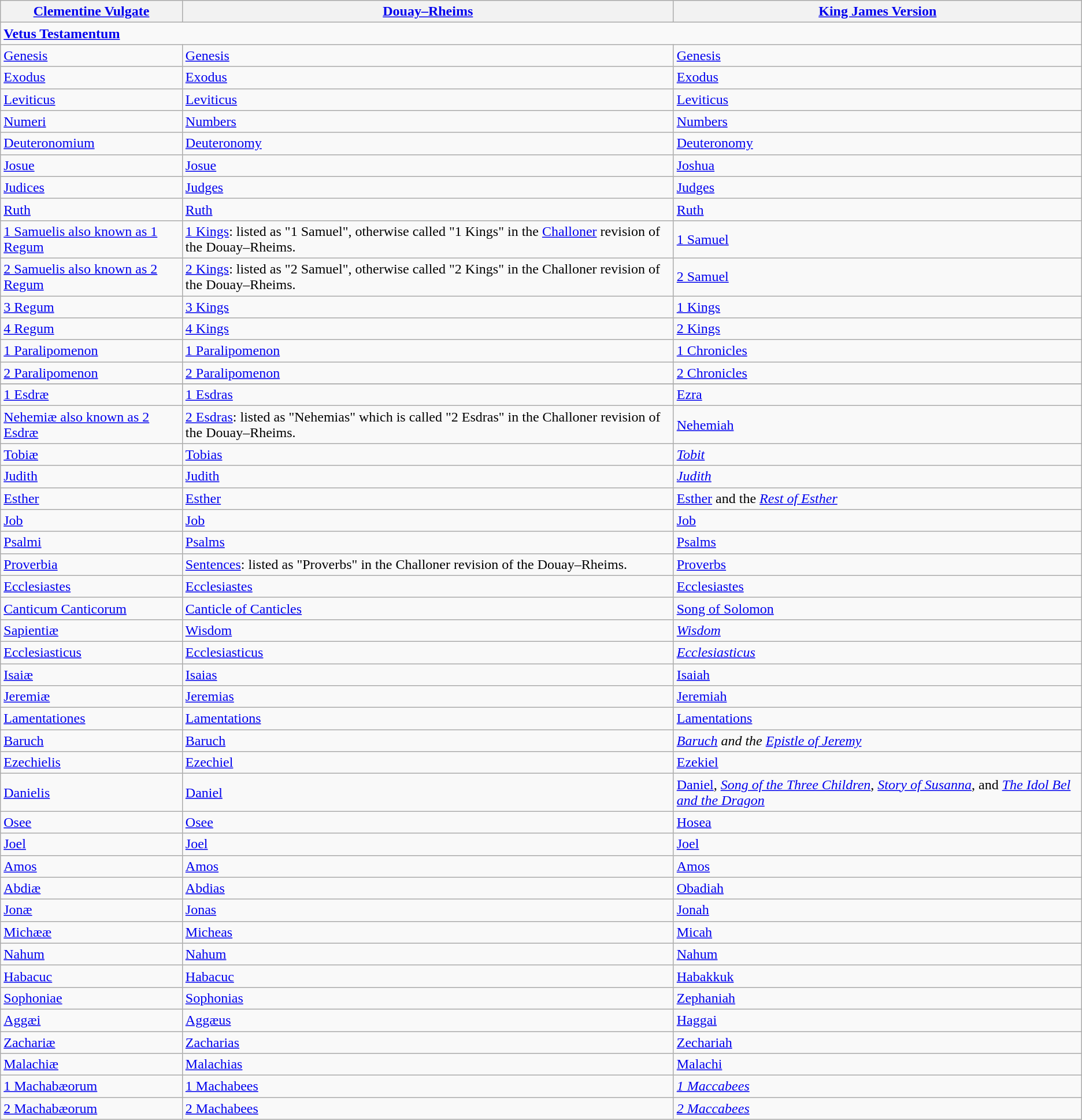<table class=wikitable>
<tr>
<th><a href='#'>Clementine Vulgate</a></th>
<th><a href='#'>Douay–Rheims</a></th>
<th><a href='#'>King James Version</a></th>
</tr>
<tr>
<td colspan="3" rowspan="1"><strong><a href='#'>Vetus Testamentum</a></strong></td>
</tr>
<tr>
<td><a href='#'>Genesis</a></td>
<td><a href='#'>Genesis</a></td>
<td><a href='#'>Genesis</a></td>
</tr>
<tr>
<td><a href='#'>Exodus</a></td>
<td><a href='#'>Exodus</a></td>
<td><a href='#'>Exodus</a></td>
</tr>
<tr>
<td><a href='#'>Leviticus</a></td>
<td><a href='#'>Leviticus</a></td>
<td><a href='#'>Leviticus</a></td>
</tr>
<tr>
<td><a href='#'>Numeri</a></td>
<td><a href='#'>Numbers</a></td>
<td><a href='#'>Numbers</a></td>
</tr>
<tr>
<td><a href='#'>Deuteronomium</a></td>
<td><a href='#'>Deuteronomy</a></td>
<td><a href='#'>Deuteronomy</a></td>
</tr>
<tr>
<td><a href='#'>Josue</a></td>
<td><a href='#'>Josue</a></td>
<td><a href='#'>Joshua</a></td>
</tr>
<tr>
<td><a href='#'>Judices</a></td>
<td><a href='#'>Judges</a></td>
<td><a href='#'>Judges</a></td>
</tr>
<tr>
<td><a href='#'>Ruth</a></td>
<td><a href='#'>Ruth</a></td>
<td><a href='#'>Ruth</a></td>
</tr>
<tr>
<td><a href='#'>1 Samuelis also known as 1 Regum</a></td>
<td><a href='#'>1 Kings</a>: listed as "1 Samuel", otherwise called "1 Kings" in the <a href='#'>Challoner</a> revision of the Douay–Rheims.</td>
<td><a href='#'>1 Samuel</a></td>
</tr>
<tr>
<td><a href='#'>2 Samuelis also known as 2 Regum</a></td>
<td><a href='#'>2 Kings</a>: listed as "2 Samuel", otherwise called "2 Kings" in the Challoner revision of the Douay–Rheims.</td>
<td><a href='#'>2 Samuel</a></td>
</tr>
<tr>
<td><a href='#'>3 Regum</a></td>
<td><a href='#'>3 Kings</a></td>
<td><a href='#'>1 Kings</a></td>
</tr>
<tr>
<td><a href='#'>4 Regum</a></td>
<td><a href='#'>4 Kings</a></td>
<td><a href='#'>2 Kings</a></td>
</tr>
<tr>
<td><a href='#'>1 Paralipomenon</a></td>
<td><a href='#'>1 Paralipomenon</a></td>
<td><a href='#'>1 Chronicles</a></td>
</tr>
<tr>
<td><a href='#'>2 Paralipomenon</a></td>
<td><a href='#'>2 Paralipomenon</a></td>
<td><a href='#'>2 Chronicles</a></td>
</tr>
<tr>
</tr>
<tr>
<td><a href='#'>1 Esdræ</a></td>
<td><a href='#'>1 Esdras</a></td>
<td><a href='#'>Ezra</a></td>
</tr>
<tr>
<td><a href='#'>Nehemiæ also known as 2 Esdræ</a></td>
<td><a href='#'>2 Esdras</a>: listed as "Nehemias" which is called "2 Esdras" in the Challoner revision of the Douay–Rheims.</td>
<td><a href='#'>Nehemiah</a></td>
</tr>
<tr>
<td><a href='#'>Tobiæ</a></td>
<td><a href='#'>Tobias</a></td>
<td><a href='#'><em>Tobit</em></a></td>
</tr>
<tr>
<td><a href='#'>Judith</a></td>
<td><a href='#'>Judith</a></td>
<td><a href='#'><em>Judith</em></a></td>
</tr>
<tr>
<td><a href='#'>Esther</a></td>
<td><a href='#'>Esther</a></td>
<td><a href='#'>Esther</a> and the <a href='#'><em>Rest of Esther</em></a></td>
</tr>
<tr>
<td><a href='#'>Job</a></td>
<td><a href='#'>Job</a></td>
<td><a href='#'>Job</a></td>
</tr>
<tr>
<td><a href='#'>Psalmi</a></td>
<td><a href='#'>Psalms</a></td>
<td><a href='#'>Psalms</a></td>
</tr>
<tr>
<td><a href='#'>Proverbia</a></td>
<td><a href='#'>Sentences</a>: listed as "Proverbs" in the Challoner revision of the Douay–Rheims.</td>
<td><a href='#'>Proverbs</a></td>
</tr>
<tr>
<td><a href='#'>Ecclesiastes</a></td>
<td><a href='#'>Ecclesiastes</a></td>
<td><a href='#'>Ecclesiastes</a></td>
</tr>
<tr>
<td><a href='#'>Canticum Canticorum</a></td>
<td><a href='#'>Canticle of Canticles</a></td>
<td><a href='#'>Song of Solomon</a></td>
</tr>
<tr>
<td><a href='#'>Sapientiæ</a></td>
<td><a href='#'>Wisdom</a></td>
<td><a href='#'><em>Wisdom</em></a></td>
</tr>
<tr>
<td><a href='#'>Ecclesiasticus</a></td>
<td><a href='#'>Ecclesiasticus</a></td>
<td><a href='#'><em>Ecclesiasticus</em></a></td>
</tr>
<tr>
<td><a href='#'>Isaiæ</a></td>
<td><a href='#'>Isaias</a></td>
<td><a href='#'>Isaiah</a></td>
</tr>
<tr>
<td><a href='#'>Jeremiæ</a></td>
<td><a href='#'>Jeremias</a></td>
<td><a href='#'>Jeremiah</a></td>
</tr>
<tr>
<td><a href='#'>Lamentationes</a></td>
<td><a href='#'>Lamentations</a></td>
<td><a href='#'>Lamentations</a></td>
</tr>
<tr>
<td><a href='#'>Baruch</a></td>
<td><a href='#'>Baruch</a></td>
<td><em><a href='#'>Baruch</a> and the <a href='#'>Epistle of Jeremy</a></em></td>
</tr>
<tr>
<td><a href='#'>Ezechielis</a></td>
<td><a href='#'>Ezechiel</a></td>
<td><a href='#'>Ezekiel</a></td>
</tr>
<tr>
<td><a href='#'>Danielis</a></td>
<td><a href='#'>Daniel</a></td>
<td><a href='#'>Daniel</a>, <em><a href='#'>Song of the Three Children</a></em>, <em><a href='#'>Story of Susanna</a></em>, and <em><a href='#'>The Idol Bel and the Dragon</a></em></td>
</tr>
<tr>
<td><a href='#'>Osee</a></td>
<td><a href='#'>Osee</a></td>
<td><a href='#'>Hosea</a></td>
</tr>
<tr>
<td><a href='#'>Joel</a></td>
<td><a href='#'>Joel</a></td>
<td><a href='#'>Joel</a></td>
</tr>
<tr>
<td><a href='#'>Amos</a></td>
<td><a href='#'>Amos</a></td>
<td><a href='#'>Amos</a></td>
</tr>
<tr>
<td><a href='#'>Abdiæ</a></td>
<td><a href='#'>Abdias</a></td>
<td><a href='#'>Obadiah</a></td>
</tr>
<tr>
<td><a href='#'>Jonæ</a></td>
<td><a href='#'>Jonas</a></td>
<td><a href='#'>Jonah</a></td>
</tr>
<tr>
<td><a href='#'>Michææ</a></td>
<td><a href='#'>Micheas</a></td>
<td><a href='#'>Micah</a></td>
</tr>
<tr>
<td><a href='#'>Nahum</a></td>
<td><a href='#'>Nahum</a></td>
<td><a href='#'>Nahum</a></td>
</tr>
<tr>
<td><a href='#'>Habacuc</a></td>
<td><a href='#'>Habacuc</a></td>
<td><a href='#'>Habakkuk</a></td>
</tr>
<tr>
<td><a href='#'>Sophoniae</a></td>
<td><a href='#'>Sophonias</a></td>
<td><a href='#'>Zephaniah</a></td>
</tr>
<tr>
<td><a href='#'>Aggæi</a></td>
<td><a href='#'>Aggæus</a></td>
<td><a href='#'>Haggai</a></td>
</tr>
<tr>
<td><a href='#'>Zachariæ</a></td>
<td><a href='#'>Zacharias</a></td>
<td><a href='#'>Zechariah</a></td>
</tr>
<tr>
<td><a href='#'>Malachiæ</a></td>
<td><a href='#'>Malachias</a></td>
<td><a href='#'>Malachi</a></td>
</tr>
<tr>
<td><a href='#'>1 Machabæorum</a></td>
<td><a href='#'>1 Machabees</a></td>
<td><em><a href='#'>1 Maccabees</a></em></td>
</tr>
<tr>
<td><a href='#'>2 Machabæorum</a></td>
<td><a href='#'>2 Machabees</a></td>
<td><em><a href='#'>2 Maccabees</a></em></td>
</tr>
</table>
